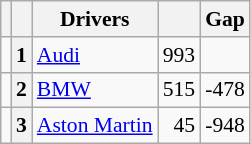<table class="wikitable" style="font-size: 90%;">
<tr>
<th></th>
<th></th>
<th>Drivers</th>
<th></th>
<th>Gap</th>
</tr>
<tr>
<td align="left"></td>
<th>1</th>
<td> <a href='#'>Audi</a></td>
<td align="right">993</td>
<td align="right"></td>
</tr>
<tr>
<td align="left"></td>
<th>2</th>
<td> <a href='#'>BMW</a></td>
<td align="right">515</td>
<td align="right">-478</td>
</tr>
<tr>
<td align="left"></td>
<th>3</th>
<td> <a href='#'>Aston Martin</a></td>
<td align="right">45</td>
<td align="right">-948</td>
</tr>
</table>
